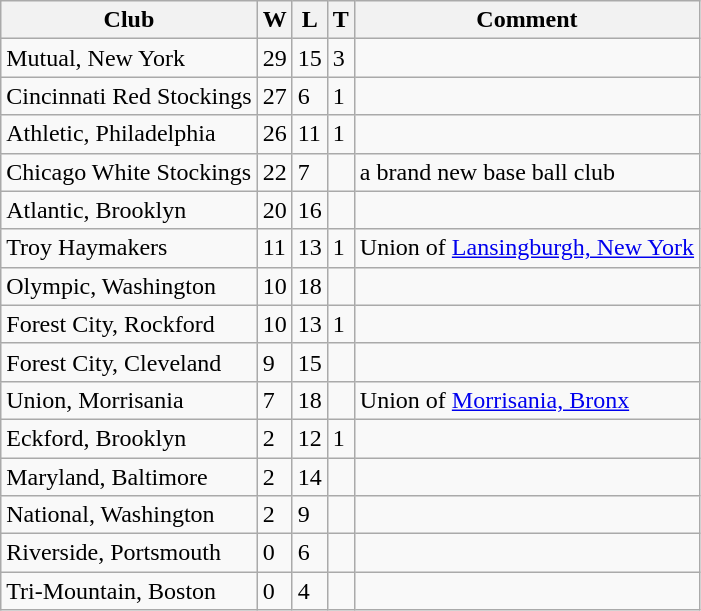<table class="wikitable">
<tr>
<th>Club</th>
<th>W</th>
<th>L</th>
<th>T</th>
<th>Comment</th>
</tr>
<tr>
<td>Mutual, New York</td>
<td>29</td>
<td>15</td>
<td>3</td>
<td></td>
</tr>
<tr>
<td>Cincinnati Red Stockings</td>
<td>27</td>
<td>6</td>
<td>1</td>
<td></td>
</tr>
<tr>
<td>Athletic, Philadelphia</td>
<td>26</td>
<td>11</td>
<td>1</td>
<td></td>
</tr>
<tr>
<td>Chicago White Stockings</td>
<td>22</td>
<td>7</td>
<td></td>
<td>a brand new base ball club</td>
</tr>
<tr>
<td>Atlantic, Brooklyn</td>
<td>20</td>
<td>16</td>
<td></td>
<td></td>
</tr>
<tr>
<td>Troy Haymakers</td>
<td>11</td>
<td>13</td>
<td>1</td>
<td>Union of <a href='#'>Lansingburgh, New York</a></td>
</tr>
<tr>
<td>Olympic, Washington</td>
<td>10</td>
<td>18</td>
<td></td>
<td></td>
</tr>
<tr>
<td>Forest City, Rockford</td>
<td>10</td>
<td>13</td>
<td>1</td>
<td></td>
</tr>
<tr>
<td>Forest City, Cleveland</td>
<td>9</td>
<td>15</td>
<td></td>
<td></td>
</tr>
<tr>
<td>Union, Morrisania</td>
<td>7</td>
<td>18</td>
<td></td>
<td>Union of <a href='#'>Morrisania, Bronx</a></td>
</tr>
<tr>
<td>Eckford, Brooklyn</td>
<td>2</td>
<td>12</td>
<td>1</td>
<td></td>
</tr>
<tr>
<td>Maryland, Baltimore</td>
<td>2</td>
<td>14</td>
<td></td>
<td></td>
</tr>
<tr>
<td>National, Washington</td>
<td>2</td>
<td>9</td>
<td></td>
<td></td>
</tr>
<tr>
<td>Riverside, Portsmouth</td>
<td>0</td>
<td>6</td>
<td></td>
<td></td>
</tr>
<tr>
<td>Tri-Mountain, Boston</td>
<td>0</td>
<td>4</td>
<td></td>
<td></td>
</tr>
</table>
